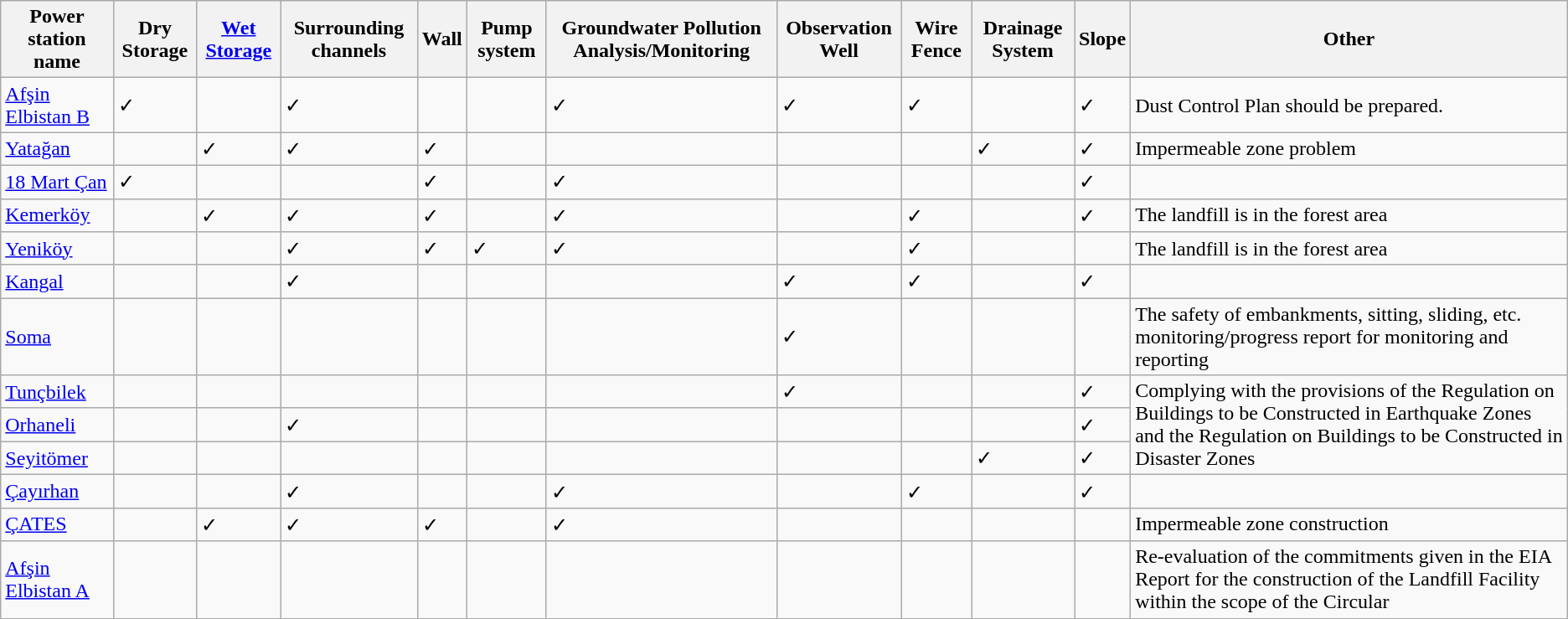<table class="wikitable plainrowheaders sortable">
<tr>
<th scope=col>Power station name</th>
<th scope=col>Dry Storage</th>
<th scope=col><a href='#'>Wet Storage</a></th>
<th scope=col>Surrounding channels</th>
<th scope=col>Wall</th>
<th scope=col>Pump system</th>
<th scope=col>Groundwater Pollution Analysis/Monitoring</th>
<th scope=col>Observation Well</th>
<th scope=col>Wire Fence</th>
<th scope=col>Drainage System</th>
<th scope=col>Slope</th>
<th scope=col class=unsortable>Other</th>
</tr>
<tr>
<td><a href='#'>Afşin Elbistan B</a></td>
<td>✓</td>
<td></td>
<td>✓</td>
<td></td>
<td></td>
<td>✓</td>
<td>✓</td>
<td>✓</td>
<td></td>
<td>✓</td>
<td>Dust Control Plan should be prepared.</td>
</tr>
<tr>
<td><a href='#'>Yatağan</a></td>
<td></td>
<td>✓</td>
<td>✓</td>
<td>✓</td>
<td></td>
<td></td>
<td></td>
<td></td>
<td>✓</td>
<td>✓</td>
<td>Impermeable zone problem</td>
</tr>
<tr>
<td><a href='#'>18 Mart Çan</a></td>
<td>✓</td>
<td></td>
<td></td>
<td>✓</td>
<td></td>
<td>✓</td>
<td></td>
<td></td>
<td></td>
<td>✓</td>
<td></td>
</tr>
<tr>
<td><a href='#'>Kemerköy</a></td>
<td></td>
<td>✓</td>
<td>✓</td>
<td>✓</td>
<td></td>
<td>✓</td>
<td></td>
<td>✓</td>
<td></td>
<td>✓</td>
<td>The landfill is in the forest area</td>
</tr>
<tr>
<td><a href='#'>Yeniköy</a></td>
<td></td>
<td></td>
<td>✓</td>
<td>✓</td>
<td>✓</td>
<td>✓</td>
<td></td>
<td>✓</td>
<td></td>
<td></td>
<td>The landfill is in the forest area</td>
</tr>
<tr>
<td><a href='#'>Kangal</a></td>
<td></td>
<td></td>
<td>✓</td>
<td></td>
<td></td>
<td></td>
<td>✓</td>
<td>✓</td>
<td></td>
<td>✓</td>
<td></td>
</tr>
<tr>
<td><a href='#'>Soma</a></td>
<td></td>
<td></td>
<td></td>
<td></td>
<td></td>
<td></td>
<td>✓</td>
<td></td>
<td></td>
<td></td>
<td>The safety of embankments, sitting, sliding, etc. monitoring/progress report for monitoring and reporting</td>
</tr>
<tr>
<td><a href='#'>Tunçbilek</a></td>
<td></td>
<td></td>
<td></td>
<td></td>
<td></td>
<td></td>
<td>✓</td>
<td></td>
<td></td>
<td>✓</td>
<td rowspan="3">Complying with the provisions of the Regulation on Buildings to be Constructed in Earthquake Zones and the Regulation on Buildings to be Constructed in Disaster Zones</td>
</tr>
<tr>
<td><a href='#'>Orhaneli</a></td>
<td></td>
<td></td>
<td>✓</td>
<td></td>
<td></td>
<td></td>
<td></td>
<td></td>
<td></td>
<td>✓</td>
</tr>
<tr>
<td><a href='#'>Seyitömer</a></td>
<td></td>
<td></td>
<td></td>
<td></td>
<td></td>
<td></td>
<td></td>
<td></td>
<td>✓</td>
<td>✓</td>
</tr>
<tr>
<td><a href='#'>Çayırhan</a></td>
<td></td>
<td></td>
<td>✓</td>
<td></td>
<td></td>
<td>✓</td>
<td></td>
<td>✓</td>
<td></td>
<td>✓</td>
<td></td>
</tr>
<tr>
<td><a href='#'>ÇATES</a></td>
<td></td>
<td>✓</td>
<td>✓</td>
<td>✓</td>
<td></td>
<td>✓</td>
<td></td>
<td></td>
<td></td>
<td></td>
<td>Impermeable zone construction</td>
</tr>
<tr>
<td><a href='#'>Afşin Elbistan A</a></td>
<td></td>
<td></td>
<td></td>
<td></td>
<td></td>
<td></td>
<td></td>
<td></td>
<td></td>
<td></td>
<td>Re-evaluation of the commitments given in the EIA Report for the construction of the Landfill Facility within the scope of the Circular</td>
</tr>
</table>
